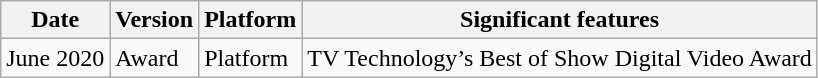<table class="wikitable mw-collapsible">
<tr>
<th>Date</th>
<th>Version</th>
<th>Platform</th>
<th>Significant features</th>
</tr>
<tr>
<td>June 2020</td>
<td>Award</td>
<td>Platform</td>
<td>TV Technology’s Best of Show Digital Video Award</td>
</tr>
</table>
